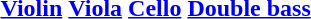<table>
<tr>
<td style="vertical-align:bottom;"></td>
<td style="vertical-align:bottom;"></td>
<td style="vertical-align:bottom;"></td>
<td style="vertical-align:bottom;"></td>
</tr>
<tr>
<th><a href='#'>Violin</a></th>
<th><a href='#'>Viola</a></th>
<th><a href='#'>Cello</a></th>
<th><a href='#'>Double bass</a></th>
</tr>
</table>
